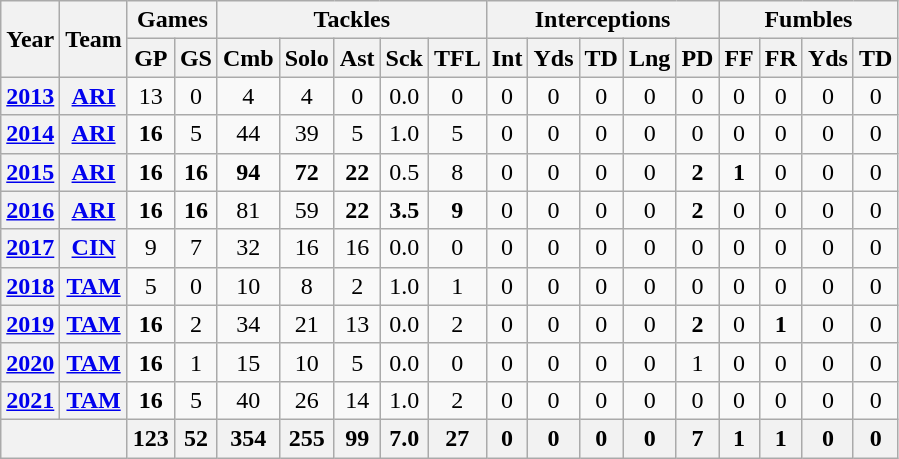<table class="wikitable" style="text-align:center">
<tr>
<th rowspan="2">Year</th>
<th rowspan="2">Team</th>
<th colspan="2">Games</th>
<th colspan="5">Tackles</th>
<th colspan="5">Interceptions</th>
<th colspan="4">Fumbles</th>
</tr>
<tr>
<th>GP</th>
<th>GS</th>
<th>Cmb</th>
<th>Solo</th>
<th>Ast</th>
<th>Sck</th>
<th>TFL</th>
<th>Int</th>
<th>Yds</th>
<th>TD</th>
<th>Lng</th>
<th>PD</th>
<th>FF</th>
<th>FR</th>
<th>Yds</th>
<th>TD</th>
</tr>
<tr>
<th><a href='#'>2013</a></th>
<th><a href='#'>ARI</a></th>
<td>13</td>
<td>0</td>
<td>4</td>
<td>4</td>
<td>0</td>
<td>0.0</td>
<td>0</td>
<td>0</td>
<td>0</td>
<td>0</td>
<td>0</td>
<td>0</td>
<td>0</td>
<td>0</td>
<td>0</td>
<td>0</td>
</tr>
<tr>
<th><a href='#'>2014</a></th>
<th><a href='#'>ARI</a></th>
<td><strong>16</strong></td>
<td>5</td>
<td>44</td>
<td>39</td>
<td>5</td>
<td>1.0</td>
<td>5</td>
<td>0</td>
<td>0</td>
<td>0</td>
<td>0</td>
<td>0</td>
<td>0</td>
<td>0</td>
<td>0</td>
<td>0</td>
</tr>
<tr>
<th><a href='#'>2015</a></th>
<th><a href='#'>ARI</a></th>
<td><strong>16</strong></td>
<td><strong>16</strong></td>
<td><strong>94</strong></td>
<td><strong>72</strong></td>
<td><strong>22</strong></td>
<td>0.5</td>
<td>8</td>
<td>0</td>
<td>0</td>
<td>0</td>
<td>0</td>
<td><strong>2</strong></td>
<td><strong>1</strong></td>
<td>0</td>
<td>0</td>
<td>0</td>
</tr>
<tr>
<th><a href='#'>2016</a></th>
<th><a href='#'>ARI</a></th>
<td><strong>16</strong></td>
<td><strong>16</strong></td>
<td>81</td>
<td>59</td>
<td><strong>22</strong></td>
<td><strong>3.5</strong></td>
<td><strong>9</strong></td>
<td>0</td>
<td>0</td>
<td>0</td>
<td>0</td>
<td><strong>2</strong></td>
<td>0</td>
<td>0</td>
<td>0</td>
<td>0</td>
</tr>
<tr>
<th><a href='#'>2017</a></th>
<th><a href='#'>CIN</a></th>
<td>9</td>
<td>7</td>
<td>32</td>
<td>16</td>
<td>16</td>
<td>0.0</td>
<td>0</td>
<td>0</td>
<td>0</td>
<td>0</td>
<td>0</td>
<td>0</td>
<td>0</td>
<td>0</td>
<td>0</td>
<td>0</td>
</tr>
<tr>
<th><a href='#'>2018</a></th>
<th><a href='#'>TAM</a></th>
<td>5</td>
<td>0</td>
<td>10</td>
<td>8</td>
<td>2</td>
<td>1.0</td>
<td>1</td>
<td>0</td>
<td>0</td>
<td>0</td>
<td>0</td>
<td>0</td>
<td>0</td>
<td>0</td>
<td>0</td>
<td>0</td>
</tr>
<tr>
<th><a href='#'>2019</a></th>
<th><a href='#'>TAM</a></th>
<td><strong>16</strong></td>
<td>2</td>
<td>34</td>
<td>21</td>
<td>13</td>
<td>0.0</td>
<td>2</td>
<td>0</td>
<td>0</td>
<td>0</td>
<td>0</td>
<td><strong>2</strong></td>
<td>0</td>
<td><strong>1</strong></td>
<td>0</td>
<td>0</td>
</tr>
<tr>
<th><a href='#'>2020</a></th>
<th><a href='#'>TAM</a></th>
<td><strong>16</strong></td>
<td>1</td>
<td>15</td>
<td>10</td>
<td>5</td>
<td>0.0</td>
<td>0</td>
<td>0</td>
<td>0</td>
<td>0</td>
<td>0</td>
<td>1</td>
<td>0</td>
<td>0</td>
<td>0</td>
<td>0</td>
</tr>
<tr>
<th><a href='#'>2021</a></th>
<th><a href='#'>TAM</a></th>
<td><strong>16</strong></td>
<td>5</td>
<td>40</td>
<td>26</td>
<td>14</td>
<td>1.0</td>
<td>2</td>
<td>0</td>
<td>0</td>
<td>0</td>
<td>0</td>
<td>0</td>
<td>0</td>
<td>0</td>
<td>0</td>
<td>0</td>
</tr>
<tr>
<th colspan="2"></th>
<th>123</th>
<th>52</th>
<th>354</th>
<th>255</th>
<th>99</th>
<th>7.0</th>
<th>27</th>
<th>0</th>
<th>0</th>
<th>0</th>
<th>0</th>
<th>7</th>
<th>1</th>
<th>1</th>
<th>0</th>
<th>0</th>
</tr>
</table>
